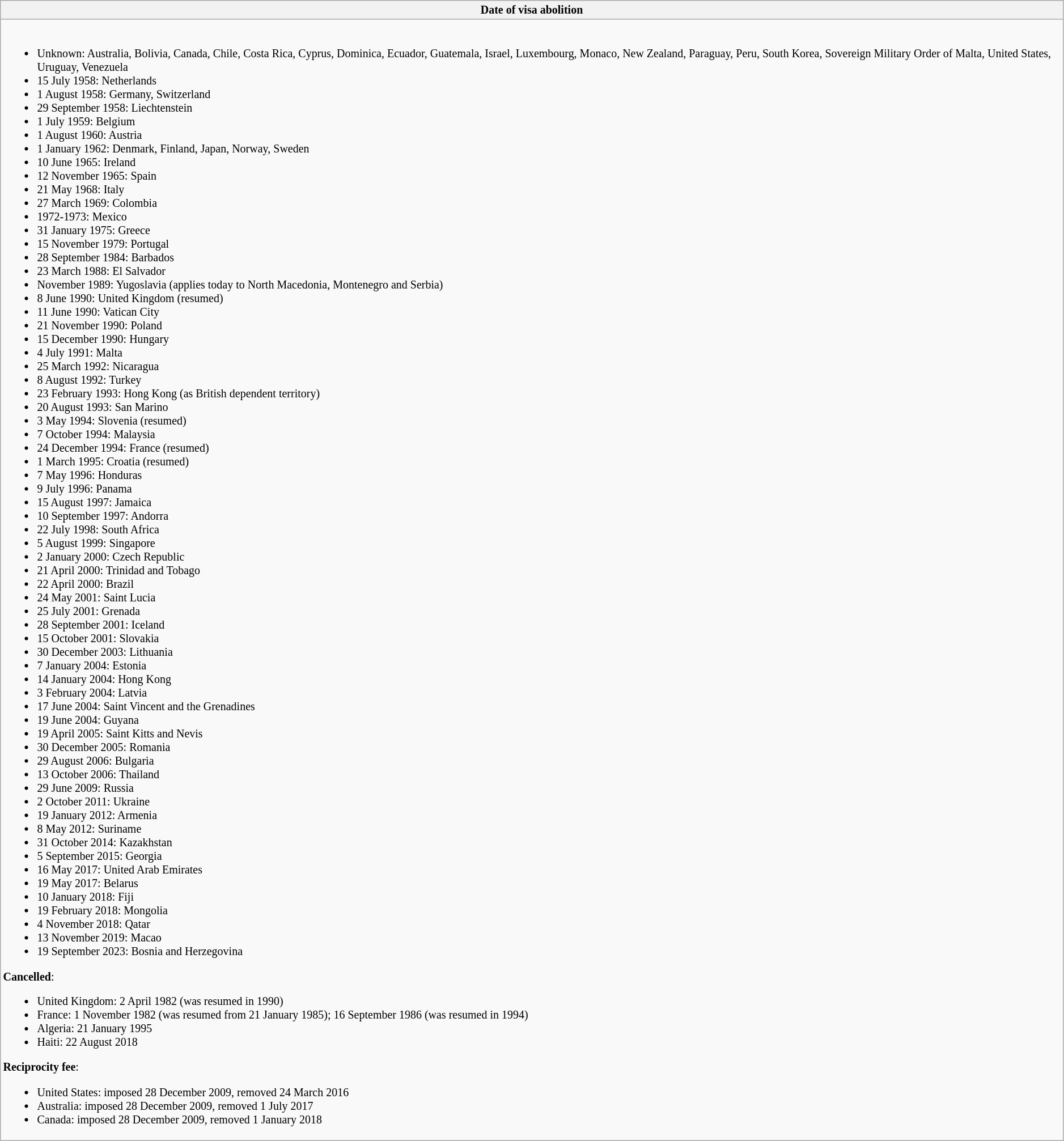<table class="wikitable collapsible collapsed" style="text-align: left; font-size: smaller; table-layout: fixed;">
<tr>
<th style="width:100%;";">Date of visa abolition</th>
</tr>
<tr>
<td><br><ul><li>Unknown: Australia, Bolivia, Canada, Chile, Costa Rica, Cyprus, Dominica, Ecuador, Guatemala, Israel, Luxembourg, Monaco, New Zealand, Paraguay, Peru, South Korea, Sovereign Military Order of Malta, United States, Uruguay, Venezuela</li><li>15 July 1958: Netherlands</li><li>1 August 1958: Germany, Switzerland</li><li>29 September 1958: Liechtenstein</li><li>1 July 1959: Belgium</li><li>1 August 1960: Austria</li><li>1 January 1962: Denmark, Finland, Japan, Norway, Sweden</li><li>10 June 1965: Ireland</li><li>12 November 1965: Spain</li><li>21 May 1968: Italy</li><li>27 March 1969: Colombia</li><li>1972-1973: Mexico</li><li>31 January 1975: Greece</li><li>15 November 1979: Portugal</li><li>28 September 1984: Barbados</li><li>23 March 1988: El Salvador</li><li>November 1989: Yugoslavia (applies today to North Macedonia, Montenegro and Serbia)</li><li>8 June 1990: United Kingdom (resumed)</li><li>11 June 1990: Vatican City</li><li>21 November 1990: Poland</li><li>15 December 1990: Hungary</li><li>4 July 1991: Malta</li><li>25 March 1992: Nicaragua</li><li>8 August 1992: Turkey</li><li>23 February 1993: Hong Kong (as British dependent territory)</li><li>20 August 1993: San Marino</li><li>3 May 1994: Slovenia (resumed)</li><li>7 October 1994: Malaysia</li><li>24 December 1994: France (resumed)</li><li>1 March 1995: Croatia (resumed)</li><li>7 May 1996: Honduras</li><li>9 July 1996: Panama</li><li>15 August 1997: Jamaica</li><li>10 September 1997: Andorra</li><li>22 July 1998: South Africa</li><li>5 August 1999: Singapore</li><li>2 January 2000: Czech Republic</li><li>21 April 2000: Trinidad and Tobago</li><li>22 April 2000: Brazil</li><li>24 May 2001: Saint Lucia</li><li>25 July 2001: Grenada</li><li>28 September 2001: Iceland</li><li>15 October 2001: Slovakia</li><li>30 December 2003: Lithuania</li><li>7 January 2004: Estonia</li><li>14 January 2004: Hong Kong</li><li>3 February 2004: Latvia</li><li>17 June 2004: Saint Vincent and the Grenadines</li><li>19 June 2004: Guyana</li><li>19 April 2005: Saint Kitts and Nevis</li><li>30 December 2005: Romania</li><li>29 August 2006: Bulgaria</li><li>13 October 2006: Thailand</li><li>29 June 2009: Russia</li><li>2 October 2011: Ukraine</li><li>19 January 2012: Armenia</li><li>8 May 2012: Suriname</li><li>31 October 2014: Kazakhstan</li><li>5 September 2015: Georgia</li><li>16 May 2017: United Arab Emirates</li><li>19 May 2017: Belarus</li><li>10 January 2018: Fiji</li><li>19 February 2018: Mongolia</li><li>4 November 2018: Qatar</li><li>13 November 2019: Macao</li><li>19 September 2023: Bosnia and Herzegovina</li></ul><strong>Cancelled</strong>:<ul><li>United Kingdom: 2 April 1982 (was resumed in 1990)</li><li>France: 1 November 1982 (was resumed from 21 January 1985); 16 September 1986 (was resumed in 1994)</li><li>Algeria: 21 January 1995</li><li>Haiti: 22 August 2018</li></ul><strong>Reciprocity fee</strong>:<ul><li>United States: imposed 28 December 2009, removed 24 March 2016</li><li>Australia: imposed 28 December 2009, removed 1 July 2017</li><li>Canada: imposed 28 December 2009, removed 1 January 2018</li></ul></td>
</tr>
</table>
